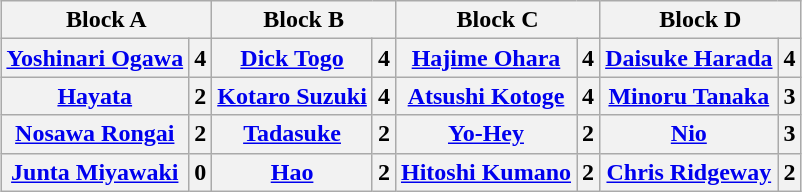<table class="wikitable" style="margin: 1em auto 1em auto">
<tr>
<th colspan="2">Block A</th>
<th colspan="2">Block B</th>
<th colspan="2">Block C</th>
<th colspan="2">Block D</th>
</tr>
<tr>
<th><a href='#'>Yoshinari Ogawa</a></th>
<th>4</th>
<th><a href='#'>Dick Togo</a></th>
<th>4</th>
<th><a href='#'>Hajime Ohara</a></th>
<th>4</th>
<th><a href='#'>Daisuke Harada</a></th>
<th>4</th>
</tr>
<tr>
<th><a href='#'>Hayata</a></th>
<th>2</th>
<th><a href='#'>Kotaro Suzuki</a></th>
<th>4</th>
<th><a href='#'>Atsushi Kotoge</a></th>
<th>4</th>
<th><a href='#'>Minoru Tanaka</a></th>
<th>3</th>
</tr>
<tr>
<th><a href='#'>Nosawa Rongai</a></th>
<th>2</th>
<th><a href='#'>Tadasuke</a></th>
<th>2</th>
<th><a href='#'>Yo-Hey</a></th>
<th>2</th>
<th><a href='#'>Nio</a></th>
<th>3</th>
</tr>
<tr>
<th><a href='#'>Junta Miyawaki</a></th>
<th>0</th>
<th><a href='#'>Hao</a></th>
<th>2</th>
<th><a href='#'>Hitoshi Kumano</a></th>
<th>2</th>
<th><a href='#'>Chris Ridgeway</a></th>
<th>2</th>
</tr>
</table>
